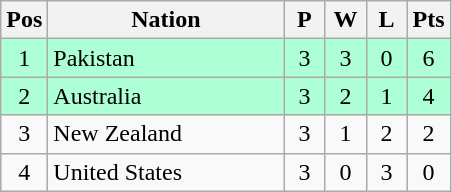<table class="wikitable" style="font-size: 100%">
<tr>
<th width=20>Pos</th>
<th width=150>Nation</th>
<th width=20>P</th>
<th width=20>W</th>
<th width=20>L</th>
<th width=20>Pts</th>
</tr>
<tr align=center style="background: #ADFFD6;">
<td>1</td>
<td align="left"> Pakistan</td>
<td>3</td>
<td>3</td>
<td>0</td>
<td>6</td>
</tr>
<tr align=center style="background: #ADFFD6;">
<td>2</td>
<td align="left"> Australia</td>
<td>3</td>
<td>2</td>
<td>1</td>
<td>4</td>
</tr>
<tr align=center>
<td>3</td>
<td align="left"> New Zealand</td>
<td>3</td>
<td>1</td>
<td>2</td>
<td>2</td>
</tr>
<tr align=center>
<td>4</td>
<td align="left"> United States</td>
<td>3</td>
<td>0</td>
<td>3</td>
<td>0</td>
</tr>
</table>
